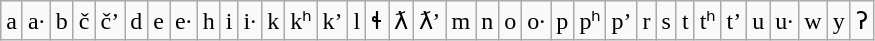<table class="wikitable sortable">
<tr>
<td>a</td>
<td>a·</td>
<td>b</td>
<td>č</td>
<td>č’</td>
<td>d</td>
<td>e</td>
<td>e·</td>
<td>h</td>
<td>i</td>
<td>i·</td>
<td>k</td>
<td>kʰ</td>
<td>k’</td>
<td>l</td>
<td>ɬ</td>
<td>ƛ</td>
<td>ƛ’</td>
<td>m</td>
<td>n</td>
<td>o</td>
<td>o·</td>
<td>p</td>
<td>pʰ</td>
<td>p’</td>
<td>r</td>
<td>s</td>
<td>t</td>
<td>tʰ</td>
<td>t’</td>
<td>u</td>
<td>u·</td>
<td>w</td>
<td>y</td>
<td>ʔ</td>
</tr>
</table>
